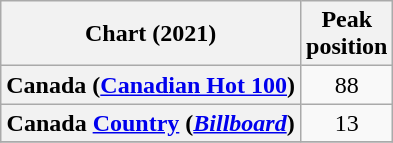<table class="wikitable sortable plainrowheaders" style="text-align:center;">
<tr>
<th>Chart (2021)</th>
<th>Peak<br>position</th>
</tr>
<tr>
<th scope="row">Canada (<a href='#'>Canadian Hot 100</a>)</th>
<td>88</td>
</tr>
<tr>
<th scope="row">Canada <a href='#'>Country</a> (<a href='#'><em>Billboard</em></a>)</th>
<td>13</td>
</tr>
<tr>
</tr>
</table>
